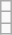<table class="wikitable">
<tr>
<td></td>
</tr>
<tr>
<td></td>
</tr>
<tr>
<td></td>
</tr>
</table>
